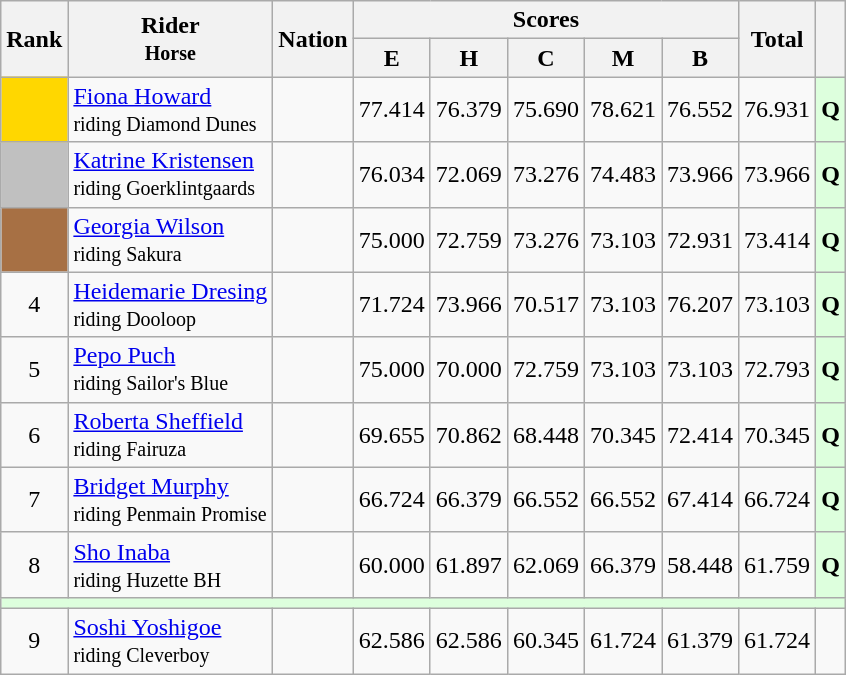<table class="wikitable sortable" style="text-align:center">
<tr>
<th rowspan="2">Rank</th>
<th rowspan="2">Rider <br><small>Horse</small></th>
<th rowspan="2">Nation</th>
<th colspan="5">Scores</th>
<th rowspan="2">Total</th>
<th rowspan="2"></th>
</tr>
<tr>
<th>E</th>
<th>H</th>
<th>C</th>
<th>M</th>
<th>B</th>
</tr>
<tr>
<td bgcolor=gold></td>
<td align=left><a href='#'>Fiona Howard</a> <br><small> riding Diamond Dunes</small></td>
<td align=left></td>
<td>77.414</td>
<td>76.379</td>
<td>75.690</td>
<td>78.621</td>
<td>76.552</td>
<td>76.931</td>
<td bgcolor=ddffdd><strong>Q</strong></td>
</tr>
<tr>
<td bgcolor=silver></td>
<td align=left><a href='#'>Katrine Kristensen</a> <br><small> riding Goerklintgaards </small></td>
<td align=left></td>
<td>76.034</td>
<td>72.069</td>
<td>73.276</td>
<td>74.483</td>
<td>73.966</td>
<td>73.966</td>
<td bgcolor=ddffdd><strong>Q</strong></td>
</tr>
<tr>
<td bgcolor=A77044></td>
<td align="left"><a href='#'>Georgia Wilson</a> <br><small> riding Sakura</small></td>
<td align=left></td>
<td>75.000</td>
<td>72.759</td>
<td>73.276</td>
<td>73.103</td>
<td>72.931</td>
<td>73.414</td>
<td bgcolor=ddffdd><strong>Q</strong></td>
</tr>
<tr>
<td>4</td>
<td align=left><a href='#'>Heidemarie Dresing</a> <br><small> riding Dooloop</small></td>
<td align=left></td>
<td>71.724</td>
<td>73.966</td>
<td>70.517</td>
<td>73.103</td>
<td>76.207</td>
<td>73.103</td>
<td bgcolor=ddffdd><strong>Q</strong></td>
</tr>
<tr>
<td>5</td>
<td align=left><a href='#'>Pepo Puch</a> <br><small> riding Sailor's Blue</small></td>
<td align=left></td>
<td>75.000</td>
<td>70.000</td>
<td>72.759</td>
<td>73.103</td>
<td>73.103</td>
<td>72.793</td>
<td bgcolor=ddffdd><strong>Q</strong></td>
</tr>
<tr>
<td>6</td>
<td align=left><a href='#'>Roberta Sheffield</a> <br><small> riding Fairuza</small></td>
<td align=left></td>
<td>69.655</td>
<td>70.862</td>
<td>68.448</td>
<td>70.345</td>
<td>72.414</td>
<td>70.345</td>
<td bgcolor=ddffdd><strong>Q</strong></td>
</tr>
<tr>
<td>7</td>
<td align=left><a href='#'>Bridget Murphy</a> <br><small> riding Penmain Promise</small></td>
<td align=left></td>
<td>66.724</td>
<td>66.379</td>
<td>66.552</td>
<td>66.552</td>
<td>67.414</td>
<td>66.724</td>
<td bgcolor=ddffdd><strong>Q</strong></td>
</tr>
<tr>
<td>8</td>
<td align=left><a href='#'>Sho Inaba</a> <br><small> riding Huzette BH</small></td>
<td align=left></td>
<td>60.000</td>
<td>61.897</td>
<td>62.069</td>
<td>66.379</td>
<td>58.448</td>
<td>61.759</td>
<td bgcolor=ddffdd><strong>Q</strong></td>
</tr>
<tr bgcolor=ddffdd>
<td colspan=10></td>
</tr>
<tr>
<td>9</td>
<td align=left><a href='#'>Soshi Yoshigoe</a> <br><small> riding Cleverboy</small></td>
<td align=left></td>
<td>62.586</td>
<td>62.586</td>
<td>60.345</td>
<td>61.724</td>
<td>61.379</td>
<td>61.724</td>
<td></td>
</tr>
</table>
